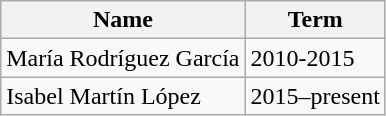<table class="wikitable">
<tr>
<th>Name</th>
<th>Term</th>
</tr>
<tr>
<td>María Rodríguez García</td>
<td>2010-2015</td>
</tr>
<tr>
<td>Isabel Martín López</td>
<td>2015–present</td>
</tr>
</table>
